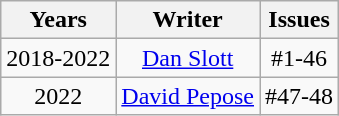<table class="wikitable">
<tr>
<th>Years</th>
<th>Writer</th>
<th>Issues</th>
</tr>
<tr>
<td align="center">2018-2022</td>
<td align="center"><a href='#'>Dan Slott</a></td>
<td align="center">#1-46</td>
</tr>
<tr>
<td align="center">2022</td>
<td align="center"><a href='#'>David Pepose</a></td>
<td align="center">#47-48</td>
</tr>
</table>
